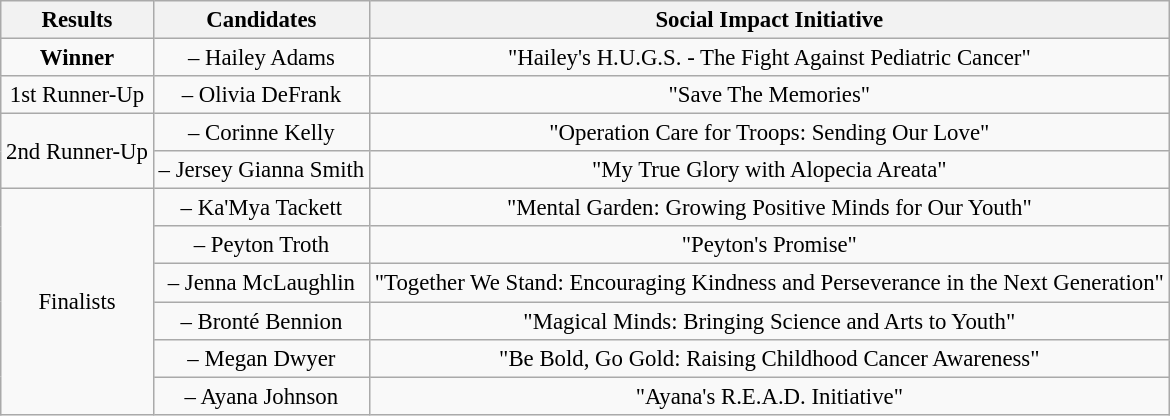<table class="wikitable " style="font-size: 95%; text-align:center;">
<tr>
<th>Results</th>
<th>Candidates</th>
<th>Social Impact Initiative</th>
</tr>
<tr>
<td><strong>Winner</strong></td>
<td> – Hailey Adams</td>
<td>"Hailey's H.U.G.S. - The Fight Against Pediatric Cancer"</td>
</tr>
<tr>
<td>1st Runner-Up</td>
<td> – Olivia DeFrank</td>
<td>"Save The Memories"</td>
</tr>
<tr>
<td rowspan="2">2nd Runner-Up</td>
<td> – Corinne Kelly</td>
<td>"Operation Care for Troops: Sending Our Love"</td>
</tr>
<tr>
<td> – Jersey Gianna Smith</td>
<td>"My True Glory with Alopecia Areata"</td>
</tr>
<tr>
<td rowspan="6">Finalists</td>
<td> – Ka'Mya Tackett</td>
<td>"Mental Garden: Growing Positive Minds for Our Youth"</td>
</tr>
<tr>
<td> – Peyton Troth</td>
<td>"Peyton's Promise"</td>
</tr>
<tr>
<td> – Jenna McLaughlin</td>
<td>"Together We Stand: Encouraging Kindness and Perseverance in the Next Generation"</td>
</tr>
<tr>
<td> – Bronté Bennion</td>
<td>"Magical Minds: Bringing Science and Arts to Youth"</td>
</tr>
<tr>
<td> – Megan Dwyer</td>
<td>"Be Bold, Go Gold: Raising Childhood Cancer Awareness"</td>
</tr>
<tr>
<td> – Ayana Johnson</td>
<td>"Ayana's R.E.A.D. Initiative"</td>
</tr>
</table>
